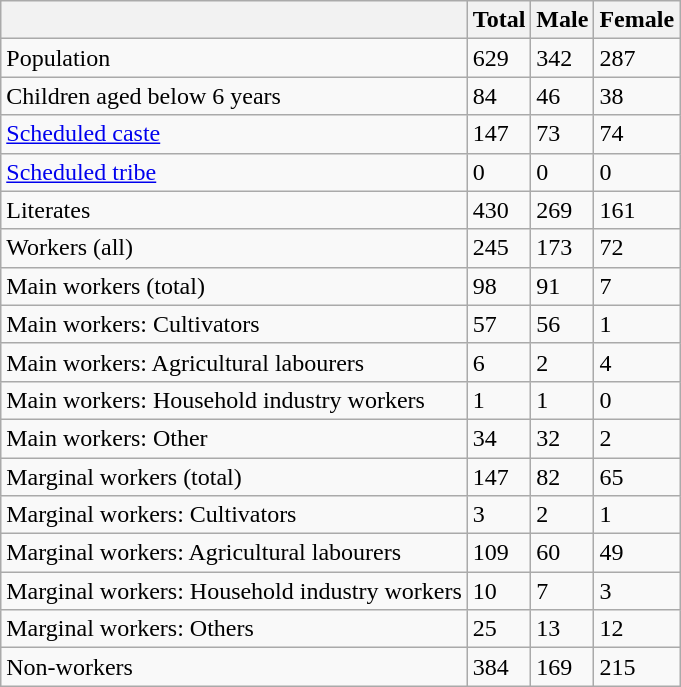<table class="wikitable sortable">
<tr>
<th></th>
<th>Total</th>
<th>Male</th>
<th>Female</th>
</tr>
<tr>
<td>Population</td>
<td>629</td>
<td>342</td>
<td>287</td>
</tr>
<tr>
<td>Children aged below 6 years</td>
<td>84</td>
<td>46</td>
<td>38</td>
</tr>
<tr>
<td><a href='#'>Scheduled caste</a></td>
<td>147</td>
<td>73</td>
<td>74</td>
</tr>
<tr>
<td><a href='#'>Scheduled tribe</a></td>
<td>0</td>
<td>0</td>
<td>0</td>
</tr>
<tr>
<td>Literates</td>
<td>430</td>
<td>269</td>
<td>161</td>
</tr>
<tr>
<td>Workers (all)</td>
<td>245</td>
<td>173</td>
<td>72</td>
</tr>
<tr>
<td>Main workers (total)</td>
<td>98</td>
<td>91</td>
<td>7</td>
</tr>
<tr>
<td>Main workers: Cultivators</td>
<td>57</td>
<td>56</td>
<td>1</td>
</tr>
<tr>
<td>Main workers: Agricultural labourers</td>
<td>6</td>
<td>2</td>
<td>4</td>
</tr>
<tr>
<td>Main workers: Household industry workers</td>
<td>1</td>
<td>1</td>
<td>0</td>
</tr>
<tr>
<td>Main workers: Other</td>
<td>34</td>
<td>32</td>
<td>2</td>
</tr>
<tr>
<td>Marginal workers (total)</td>
<td>147</td>
<td>82</td>
<td>65</td>
</tr>
<tr>
<td>Marginal workers: Cultivators</td>
<td>3</td>
<td>2</td>
<td>1</td>
</tr>
<tr>
<td>Marginal workers: Agricultural labourers</td>
<td>109</td>
<td>60</td>
<td>49</td>
</tr>
<tr>
<td>Marginal workers: Household industry workers</td>
<td>10</td>
<td>7</td>
<td>3</td>
</tr>
<tr>
<td>Marginal workers: Others</td>
<td>25</td>
<td>13</td>
<td>12</td>
</tr>
<tr>
<td>Non-workers</td>
<td>384</td>
<td>169</td>
<td>215</td>
</tr>
</table>
